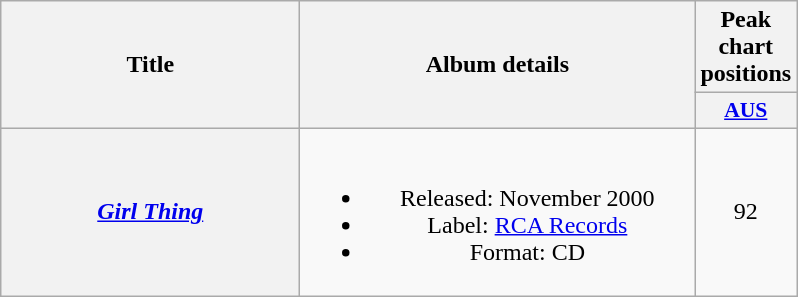<table class="wikitable plainrowheaders" style="text-align:center;" border="1">
<tr>
<th scope="col" rowspan="2" style="width:12em;">Title</th>
<th scope="col" rowspan="2" style="width:16em;">Album details</th>
<th scope="col" colspan="1">Peak chart positions</th>
</tr>
<tr>
<th scope="col" style="width:3em;font-size:90%;"><a href='#'>AUS</a><br></th>
</tr>
<tr>
<th scope="row"><em><a href='#'>Girl Thing</a></em></th>
<td><br><ul><li>Released: November 2000</li><li>Label: <a href='#'>RCA Records</a></li><li>Format: CD</li></ul></td>
<td>92</td>
</tr>
</table>
